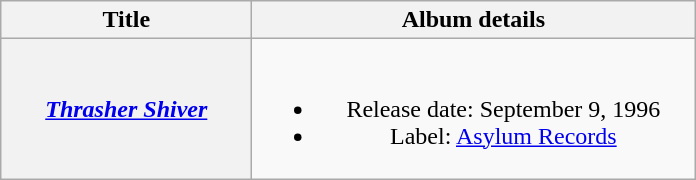<table class="wikitable plainrowheaders" style="text-align:center;">
<tr>
<th style="width:10em;">Title</th>
<th style="width:18em;">Album details</th>
</tr>
<tr>
<th scope="row"><em><a href='#'>Thrasher Shiver</a></em></th>
<td><br><ul><li>Release date: September 9, 1996</li><li>Label: <a href='#'>Asylum Records</a></li></ul></td>
</tr>
</table>
